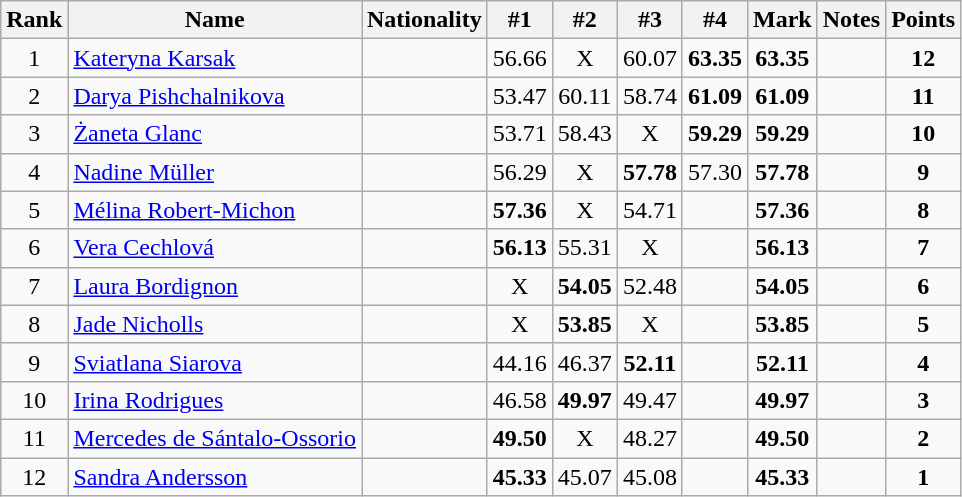<table class="wikitable sortable" style="text-align:center">
<tr>
<th>Rank</th>
<th>Name</th>
<th>Nationality</th>
<th>#1</th>
<th>#2</th>
<th>#3</th>
<th>#4</th>
<th>Mark</th>
<th>Notes</th>
<th>Points</th>
</tr>
<tr>
<td>1</td>
<td align=left><a href='#'>Kateryna Karsak</a></td>
<td align=left></td>
<td>56.66</td>
<td>X</td>
<td>60.07</td>
<td><strong>63.35</strong></td>
<td><strong>63.35</strong></td>
<td></td>
<td><strong>12</strong></td>
</tr>
<tr>
<td>2</td>
<td align=left><a href='#'>Darya Pishchalnikova</a></td>
<td align=left></td>
<td>53.47</td>
<td>60.11</td>
<td>58.74</td>
<td><strong>61.09</strong></td>
<td><strong>61.09</strong></td>
<td></td>
<td><strong>11</strong></td>
</tr>
<tr>
<td>3</td>
<td align=left><a href='#'>Żaneta Glanc</a></td>
<td align=left></td>
<td>53.71</td>
<td>58.43</td>
<td>X</td>
<td><strong>59.29</strong></td>
<td><strong>59.29</strong></td>
<td></td>
<td><strong>10</strong></td>
</tr>
<tr>
<td>4</td>
<td align=left><a href='#'>Nadine Müller</a></td>
<td align=left></td>
<td>56.29</td>
<td>X</td>
<td><strong>57.78</strong></td>
<td>57.30</td>
<td><strong>57.78</strong></td>
<td></td>
<td><strong>9</strong></td>
</tr>
<tr>
<td>5</td>
<td align=left><a href='#'>Mélina Robert-Michon</a></td>
<td align=left></td>
<td><strong>57.36</strong></td>
<td>X</td>
<td>54.71</td>
<td></td>
<td><strong>57.36</strong></td>
<td></td>
<td><strong>8</strong></td>
</tr>
<tr>
<td>6</td>
<td align=left><a href='#'>Vera Cechlová</a></td>
<td align=left></td>
<td><strong>56.13</strong></td>
<td>55.31</td>
<td>X</td>
<td></td>
<td><strong>56.13</strong></td>
<td></td>
<td><strong>7</strong></td>
</tr>
<tr>
<td>7</td>
<td align=left><a href='#'>Laura Bordignon</a></td>
<td align=left></td>
<td>X</td>
<td><strong>54.05</strong></td>
<td>52.48</td>
<td></td>
<td><strong>54.05</strong></td>
<td></td>
<td><strong>6</strong></td>
</tr>
<tr>
<td>8</td>
<td align=left><a href='#'>Jade Nicholls</a></td>
<td align=left></td>
<td>X</td>
<td><strong>53.85</strong></td>
<td>X</td>
<td></td>
<td><strong>53.85</strong></td>
<td></td>
<td><strong>5</strong></td>
</tr>
<tr>
<td>9</td>
<td align=left><a href='#'>Sviatlana Siarova</a></td>
<td align=left></td>
<td>44.16</td>
<td>46.37</td>
<td><strong>52.11</strong></td>
<td></td>
<td><strong>52.11</strong></td>
<td></td>
<td><strong>4</strong></td>
</tr>
<tr>
<td>10</td>
<td align=left><a href='#'>Irina Rodrigues</a></td>
<td align=left></td>
<td>46.58</td>
<td><strong>49.97</strong></td>
<td>49.47</td>
<td></td>
<td><strong>49.97</strong></td>
<td></td>
<td><strong>3</strong></td>
</tr>
<tr>
<td>11</td>
<td align=left><a href='#'>Mercedes de Sántalo-Ossorio</a></td>
<td align=left></td>
<td><strong>49.50</strong></td>
<td>X</td>
<td>48.27</td>
<td></td>
<td><strong>49.50</strong></td>
<td></td>
<td><strong>2</strong></td>
</tr>
<tr>
<td>12</td>
<td align=left><a href='#'>Sandra Andersson</a></td>
<td align=left></td>
<td><strong>45.33</strong></td>
<td>45.07</td>
<td>45.08</td>
<td></td>
<td><strong>45.33</strong></td>
<td></td>
<td><strong>1</strong></td>
</tr>
</table>
